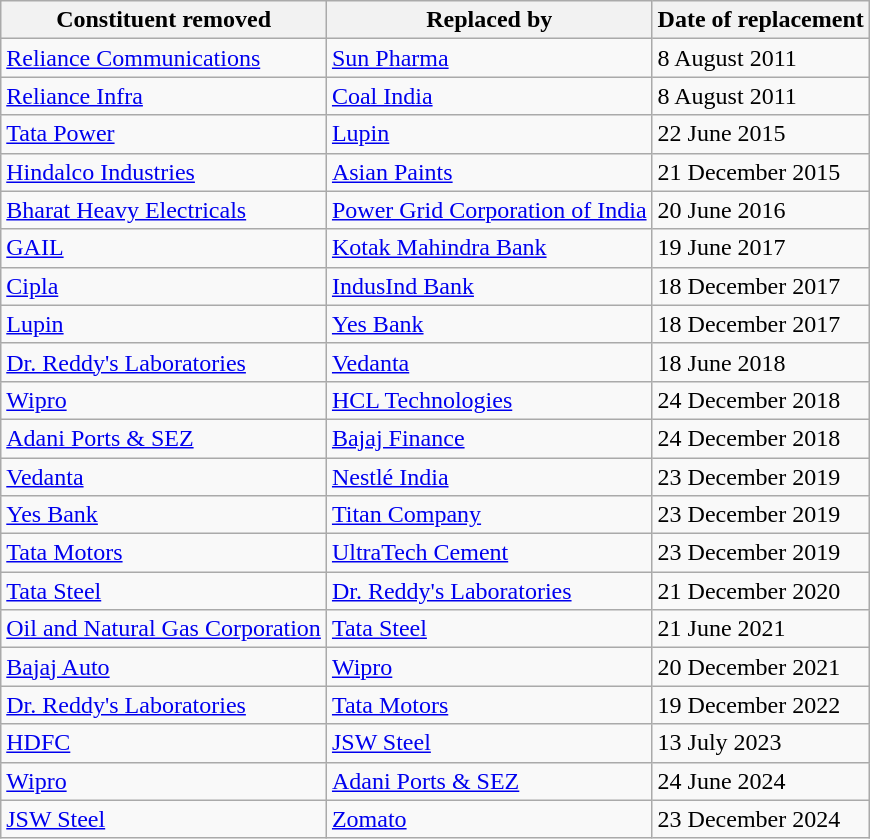<table class="wikitable sortable">
<tr>
<th>Constituent removed</th>
<th>Replaced by</th>
<th>Date of replacement</th>
</tr>
<tr>
<td><a href='#'>Reliance Communications</a></td>
<td><a href='#'>Sun Pharma</a></td>
<td>8 August 2011</td>
</tr>
<tr>
<td><a href='#'>Reliance Infra</a></td>
<td><a href='#'>Coal India</a></td>
<td>8 August 2011</td>
</tr>
<tr>
<td><a href='#'>Tata Power</a></td>
<td><a href='#'>Lupin</a></td>
<td>22 June 2015</td>
</tr>
<tr>
<td><a href='#'>Hindalco Industries</a></td>
<td><a href='#'>Asian Paints</a></td>
<td>21 December 2015</td>
</tr>
<tr>
<td><a href='#'>Bharat Heavy Electricals</a></td>
<td><a href='#'>Power Grid Corporation of India</a></td>
<td>20 June 2016</td>
</tr>
<tr>
<td><a href='#'>GAIL</a></td>
<td><a href='#'>Kotak Mahindra Bank</a></td>
<td>19 June 2017</td>
</tr>
<tr>
<td><a href='#'>Cipla</a></td>
<td><a href='#'>IndusInd Bank</a></td>
<td>18 December 2017</td>
</tr>
<tr>
<td><a href='#'>Lupin</a></td>
<td><a href='#'>Yes Bank</a></td>
<td>18 December 2017</td>
</tr>
<tr>
<td><a href='#'>Dr. Reddy's Laboratories</a></td>
<td><a href='#'>Vedanta</a></td>
<td>18 June 2018</td>
</tr>
<tr>
<td><a href='#'>Wipro</a></td>
<td><a href='#'>HCL Technologies</a></td>
<td>24 December 2018</td>
</tr>
<tr>
<td><a href='#'>Adani Ports & SEZ</a></td>
<td><a href='#'>Bajaj Finance</a></td>
<td>24 December 2018</td>
</tr>
<tr>
<td><a href='#'>Vedanta</a></td>
<td><a href='#'>Nestlé India</a></td>
<td>23 December 2019</td>
</tr>
<tr>
<td><a href='#'>Yes Bank</a></td>
<td><a href='#'>Titan Company</a></td>
<td>23 December 2019</td>
</tr>
<tr>
<td><a href='#'>Tata Motors</a></td>
<td><a href='#'>UltraTech Cement</a></td>
<td>23 December 2019</td>
</tr>
<tr>
<td><a href='#'>Tata Steel</a></td>
<td><a href='#'>Dr. Reddy's Laboratories</a></td>
<td>21 December 2020</td>
</tr>
<tr>
<td><a href='#'>Oil and Natural Gas Corporation</a></td>
<td><a href='#'>Tata Steel</a></td>
<td>21 June 2021</td>
</tr>
<tr>
<td><a href='#'>Bajaj Auto</a></td>
<td><a href='#'>Wipro</a></td>
<td>20 December 2021</td>
</tr>
<tr>
<td><a href='#'>Dr. Reddy's Laboratories</a></td>
<td><a href='#'>Tata Motors</a></td>
<td>19 December 2022</td>
</tr>
<tr>
<td><a href='#'>HDFC</a></td>
<td><a href='#'>JSW Steel</a></td>
<td>13 July 2023</td>
</tr>
<tr>
<td><a href='#'>Wipro</a></td>
<td><a href='#'>Adani Ports & SEZ</a></td>
<td>24 June 2024</td>
</tr>
<tr>
<td><a href='#'>JSW Steel</a></td>
<td><a href='#'>Zomato</a></td>
<td>23 December 2024</td>
</tr>
</table>
